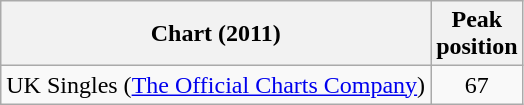<table class="wikitable sortable">
<tr>
<th align="left">Chart (2011)</th>
<th align="center">Peak<br>position</th>
</tr>
<tr>
<td>UK Singles (<a href='#'>The Official Charts Company</a>)</td>
<td align="center">67</td>
</tr>
</table>
